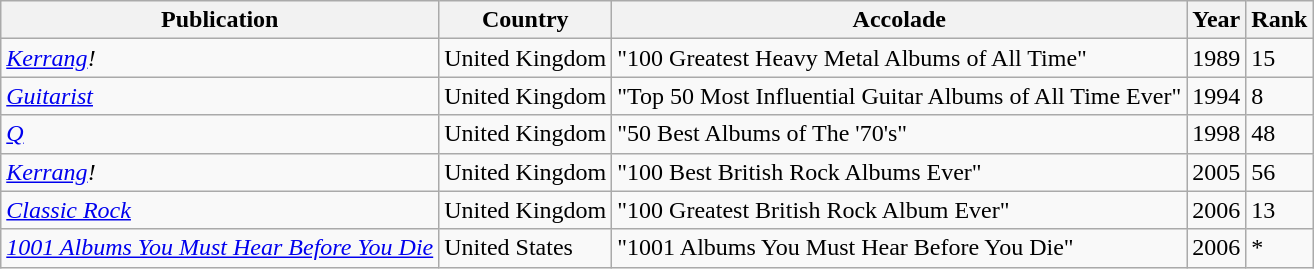<table class="wikitable sortable">
<tr>
<th>Publication</th>
<th>Country</th>
<th>Accolade</th>
<th>Year</th>
<th style="text-align:center;">Rank</th>
</tr>
<tr>
<td><em><a href='#'>Kerrang</a>!</em></td>
<td>United Kingdom</td>
<td>"100 Greatest Heavy Metal Albums of All Time"</td>
<td>1989</td>
<td>15</td>
</tr>
<tr>
<td><em><a href='#'>Guitarist</a></em></td>
<td>United Kingdom</td>
<td>"Top 50 Most Influential Guitar Albums of All Time Ever"</td>
<td>1994</td>
<td>8</td>
</tr>
<tr>
<td><em><a href='#'>Q</a></em></td>
<td>United Kingdom</td>
<td>"50 Best Albums of The '70's"</td>
<td>1998</td>
<td>48</td>
</tr>
<tr>
<td><em><a href='#'>Kerrang</a>!</em></td>
<td>United Kingdom</td>
<td>"100 Best British Rock Albums Ever"</td>
<td>2005</td>
<td>56</td>
</tr>
<tr>
<td><em><a href='#'>Classic Rock</a></em></td>
<td>United Kingdom</td>
<td>"100 Greatest British Rock Album Ever"</td>
<td>2006</td>
<td>13</td>
</tr>
<tr>
<td><em><a href='#'>1001 Albums You Must Hear Before You Die</a></em></td>
<td>United States</td>
<td>"1001 Albums You Must Hear Before You Die"</td>
<td>2006</td>
<td>*</td>
</tr>
</table>
